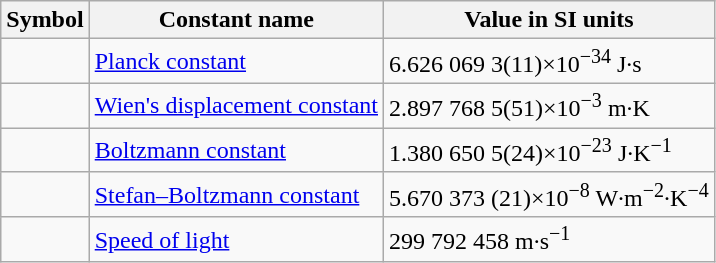<table class="wikitable">
<tr>
<th>Symbol</th>
<th>Constant name</th>
<th>Value in SI units</th>
</tr>
<tr>
<td></td>
<td><a href='#'>Planck constant</a></td>
<td>6.626 069 3(11)×10<sup>−34</sup> J·s</td>
</tr>
<tr>
<td></td>
<td><a href='#'>Wien's displacement constant</a></td>
<td>2.897 768 5(51)×10<sup>−3</sup> m·K</td>
</tr>
<tr>
<td></td>
<td><a href='#'>Boltzmann constant</a></td>
<td>1.380 650 5(24)×10<sup>−23</sup> J·K<sup>−1</sup></td>
</tr>
<tr>
<td></td>
<td><a href='#'>Stefan–Boltzmann constant</a></td>
<td>5.670 373 (21)×10<sup>−8</sup> W·m<sup>−2</sup>·K<sup>−4</sup></td>
</tr>
<tr>
<td></td>
<td><a href='#'>Speed of light</a></td>
<td>299 792 458 m·s<sup>−1</sup></td>
</tr>
</table>
